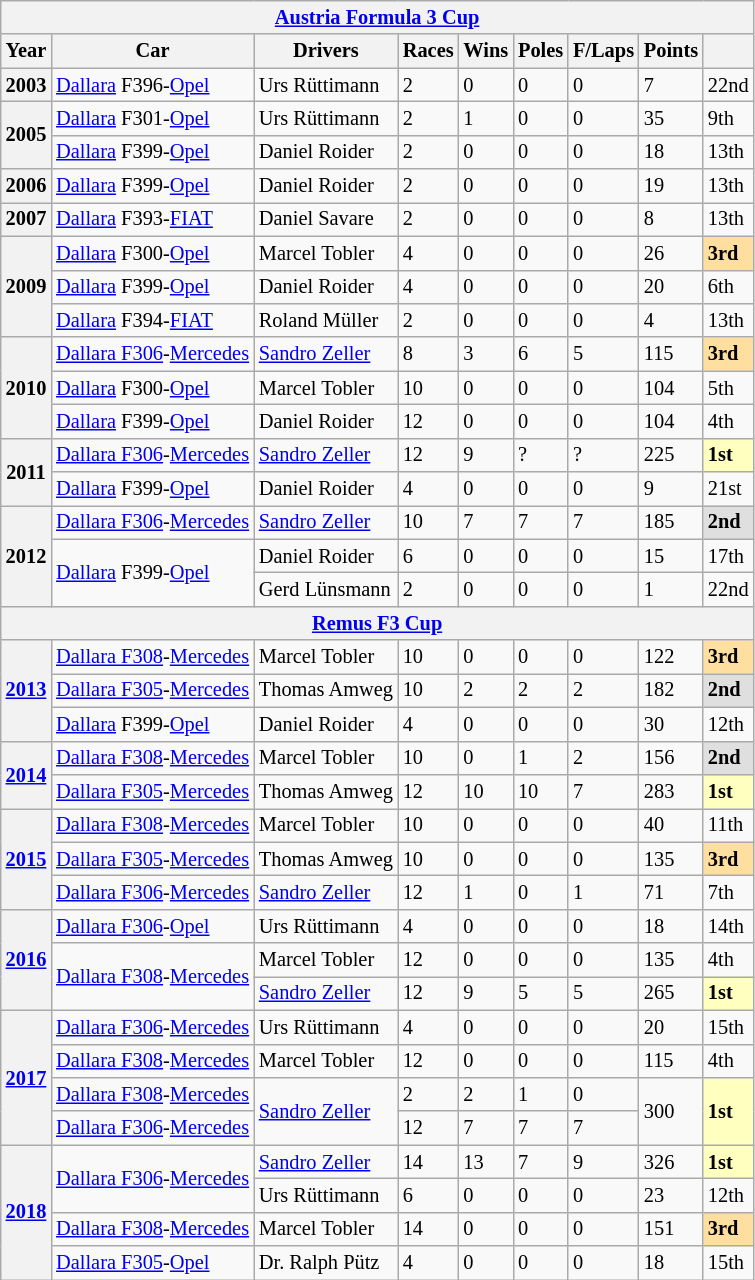<table class="wikitable" style="font-size:85%">
<tr>
<th colspan="10" align="center"><a href='#'>Austria Formula 3 Cup</a></th>
</tr>
<tr>
<th>Year</th>
<th>Car</th>
<th>Drivers</th>
<th>Races</th>
<th>Wins</th>
<th>Poles</th>
<th>F/Laps</th>
<th>Points</th>
<th></th>
</tr>
<tr>
<th rowspan=1>2003</th>
<td><a href='#'>Dallara</a> F396-<a href='#'>Opel</a></td>
<td> Urs Rüttimann</td>
<td>2</td>
<td>0</td>
<td>0</td>
<td>0</td>
<td>7</td>
<td>22nd</td>
</tr>
<tr>
<th rowspan=2>2005</th>
<td><a href='#'>Dallara</a> F301-<a href='#'>Opel</a></td>
<td> Urs Rüttimann</td>
<td>2</td>
<td>1</td>
<td>0</td>
<td>0</td>
<td>35</td>
<td>9th</td>
</tr>
<tr>
<td><a href='#'>Dallara</a> F399-<a href='#'>Opel</a></td>
<td> Daniel Roider</td>
<td>2</td>
<td>0</td>
<td>0</td>
<td>0</td>
<td>18</td>
<td>13th</td>
</tr>
<tr>
<th rowspan=1>2006</th>
<td><a href='#'>Dallara</a> F399-<a href='#'>Opel</a></td>
<td> Daniel Roider</td>
<td>2</td>
<td>0</td>
<td>0</td>
<td>0</td>
<td>19</td>
<td>13th</td>
</tr>
<tr>
<th rowspan=1>2007</th>
<td><a href='#'>Dallara</a> F393-<a href='#'>FIAT</a></td>
<td> Daniel Savare</td>
<td>2</td>
<td>0</td>
<td>0</td>
<td>0</td>
<td>8</td>
<td>13th</td>
</tr>
<tr>
<th rowspan=3>2009</th>
<td><a href='#'>Dallara</a> F300-<a href='#'>Opel</a></td>
<td> Marcel Tobler</td>
<td>4</td>
<td>0</td>
<td>0</td>
<td>0</td>
<td>26</td>
<td style="background:#FFDF9F;"><strong>3rd</strong></td>
</tr>
<tr>
<td><a href='#'>Dallara</a> F399-<a href='#'>Opel</a></td>
<td> Daniel Roider</td>
<td>4</td>
<td>0</td>
<td>0</td>
<td>0</td>
<td>20</td>
<td>6th</td>
</tr>
<tr>
<td><a href='#'>Dallara</a> F394-<a href='#'>FIAT</a></td>
<td> Roland Müller</td>
<td>2</td>
<td>0</td>
<td>0</td>
<td>0</td>
<td>4</td>
<td>13th</td>
</tr>
<tr>
<th rowspan=3>2010</th>
<td><a href='#'>Dallara F306</a>-<a href='#'>Mercedes</a></td>
<td> <a href='#'>Sandro Zeller</a></td>
<td>8</td>
<td>3</td>
<td>6</td>
<td>5</td>
<td>115</td>
<td style="background:#FFDF9F;"><strong>3rd</strong></td>
</tr>
<tr>
<td><a href='#'>Dallara</a> F300-<a href='#'>Opel</a></td>
<td> Marcel Tobler</td>
<td>10</td>
<td>0</td>
<td>0</td>
<td>0</td>
<td>104</td>
<td>5th</td>
</tr>
<tr>
<td><a href='#'>Dallara</a> F399-<a href='#'>Opel</a></td>
<td> Daniel Roider</td>
<td>12</td>
<td>0</td>
<td>0</td>
<td>0</td>
<td>104</td>
<td>4th</td>
</tr>
<tr>
<th rowspan=2>2011</th>
<td><a href='#'>Dallara F306</a>-<a href='#'>Mercedes</a></td>
<td> <a href='#'>Sandro Zeller</a></td>
<td>12</td>
<td>9</td>
<td>?</td>
<td>?</td>
<td>225</td>
<td style="background:#ffffbf;"><strong>1st</strong></td>
</tr>
<tr>
<td><a href='#'>Dallara</a> F399-<a href='#'>Opel</a></td>
<td> Daniel Roider</td>
<td>4</td>
<td>0</td>
<td>0</td>
<td>0</td>
<td>9</td>
<td>21st</td>
</tr>
<tr>
<th rowspan=3>2012</th>
<td><a href='#'>Dallara F306</a>-<a href='#'>Mercedes</a></td>
<td> <a href='#'>Sandro Zeller</a></td>
<td>10</td>
<td>7</td>
<td>7</td>
<td>7</td>
<td>185</td>
<td style="background:#dfdfdf;"><strong>2nd</strong></td>
</tr>
<tr>
<td rowspan="2"><a href='#'>Dallara</a> F399-<a href='#'>Opel</a></td>
<td> Daniel Roider</td>
<td>6</td>
<td>0</td>
<td>0</td>
<td>0</td>
<td>15</td>
<td>17th</td>
</tr>
<tr>
<td> Gerd Lünsmann</td>
<td>2</td>
<td>0</td>
<td>0</td>
<td>0</td>
<td>1</td>
<td>22nd</td>
</tr>
<tr>
<th colspan="10" align="center"><a href='#'>Remus F3 Cup</a></th>
</tr>
<tr>
<th rowspan=3><a href='#'>2013</a></th>
<td><a href='#'>Dallara F308</a>-<a href='#'>Mercedes</a></td>
<td> Marcel Tobler</td>
<td>10</td>
<td>0</td>
<td>0</td>
<td>0</td>
<td>122</td>
<td style="background:#FFDF9F;"><strong>3rd</strong></td>
</tr>
<tr>
<td><a href='#'>Dallara F305</a>-<a href='#'>Mercedes</a></td>
<td> Thomas Amweg</td>
<td>10</td>
<td>2</td>
<td>2</td>
<td>2</td>
<td>182</td>
<td style="background:#dfdfdf;"><strong>2nd</strong></td>
</tr>
<tr>
<td><a href='#'>Dallara</a> F399-<a href='#'>Opel</a></td>
<td> Daniel Roider</td>
<td>4</td>
<td>0</td>
<td>0</td>
<td>0</td>
<td>30</td>
<td>12th</td>
</tr>
<tr>
<th rowspan=2><a href='#'>2014</a></th>
<td><a href='#'>Dallara F308</a>-<a href='#'>Mercedes</a></td>
<td> Marcel Tobler</td>
<td>10</td>
<td>0</td>
<td>1</td>
<td>2</td>
<td>156</td>
<td style="background:#dfdfdf;"><strong>2nd</strong></td>
</tr>
<tr>
<td><a href='#'>Dallara F305</a>-<a href='#'>Mercedes</a></td>
<td> Thomas Amweg</td>
<td>12</td>
<td>10</td>
<td>10</td>
<td>7</td>
<td>283</td>
<td style="background:#ffffbf;"><strong>1st</strong></td>
</tr>
<tr>
<th rowspan=3><a href='#'>2015</a></th>
<td><a href='#'>Dallara F308</a>-<a href='#'>Mercedes</a></td>
<td> Marcel Tobler</td>
<td>10</td>
<td>0</td>
<td>0</td>
<td>0</td>
<td>40</td>
<td>11th</td>
</tr>
<tr>
<td><a href='#'>Dallara F305</a>-<a href='#'>Mercedes</a></td>
<td> Thomas Amweg</td>
<td>10</td>
<td>0</td>
<td>0</td>
<td>0</td>
<td>135</td>
<td style="background:#FFDF9F;"><strong>3rd</strong></td>
</tr>
<tr>
<td><a href='#'>Dallara F306</a>-<a href='#'>Mercedes</a></td>
<td> <a href='#'>Sandro Zeller</a></td>
<td>12</td>
<td>1</td>
<td>0</td>
<td>1</td>
<td>71</td>
<td>7th</td>
</tr>
<tr>
<th rowspan=3><a href='#'>2016</a></th>
<td><a href='#'>Dallara F306</a>-<a href='#'>Opel</a></td>
<td> Urs Rüttimann</td>
<td>4</td>
<td>0</td>
<td>0</td>
<td>0</td>
<td>18</td>
<td>14th</td>
</tr>
<tr>
<td rowspan="2"><a href='#'>Dallara F308</a>-<a href='#'>Mercedes</a></td>
<td> Marcel Tobler</td>
<td>12</td>
<td>0</td>
<td>0</td>
<td>0</td>
<td>135</td>
<td>4th</td>
</tr>
<tr>
<td> <a href='#'>Sandro Zeller</a></td>
<td>12</td>
<td>9</td>
<td>5</td>
<td>5</td>
<td>265</td>
<td style="background:#ffffbf;"><strong>1st</strong></td>
</tr>
<tr>
<th rowspan=4><a href='#'>2017</a></th>
<td><a href='#'>Dallara F306</a>-<a href='#'>Mercedes</a></td>
<td> Urs Rüttimann</td>
<td>4</td>
<td>0</td>
<td>0</td>
<td>0</td>
<td>20</td>
<td>15th</td>
</tr>
<tr>
<td><a href='#'>Dallara F308</a>-<a href='#'>Mercedes</a></td>
<td> Marcel Tobler</td>
<td>12</td>
<td>0</td>
<td>0</td>
<td>0</td>
<td>115</td>
<td>4th</td>
</tr>
<tr>
<td><a href='#'>Dallara F308</a>-<a href='#'>Mercedes</a></td>
<td rowspan=2> <a href='#'>Sandro Zeller</a></td>
<td>2</td>
<td>2</td>
<td>1</td>
<td>0</td>
<td rowspan=2>300</td>
<td rowspan=2 style="background:#ffffbf;"><strong>1st</strong></td>
</tr>
<tr>
<td><a href='#'>Dallara F306</a>-<a href='#'>Mercedes</a></td>
<td>12</td>
<td>7</td>
<td>7</td>
<td>7</td>
</tr>
<tr>
<th rowspan="4"><a href='#'>2018</a></th>
<td rowspan="2"><a href='#'>Dallara F306</a>-<a href='#'>Mercedes</a></td>
<td> <a href='#'>Sandro Zeller</a></td>
<td>14</td>
<td>13</td>
<td>7</td>
<td>9</td>
<td>326</td>
<td style="background:#ffffbf;"><strong>1st</strong></td>
</tr>
<tr>
<td> Urs Rüttimann</td>
<td>6</td>
<td>0</td>
<td>0</td>
<td>0</td>
<td>23</td>
<td>12th</td>
</tr>
<tr>
<td><a href='#'>Dallara F308</a>-<a href='#'>Mercedes</a></td>
<td> Marcel Tobler</td>
<td>14</td>
<td>0</td>
<td>0</td>
<td>0</td>
<td>151</td>
<td style="background:#FFDF9F;"><strong>3rd</strong></td>
</tr>
<tr>
<td><a href='#'>Dallara F305</a>-<a href='#'>Opel</a></td>
<td> Dr. Ralph Pütz</td>
<td>4</td>
<td>0</td>
<td>0</td>
<td>0</td>
<td>18</td>
<td>15th</td>
</tr>
</table>
